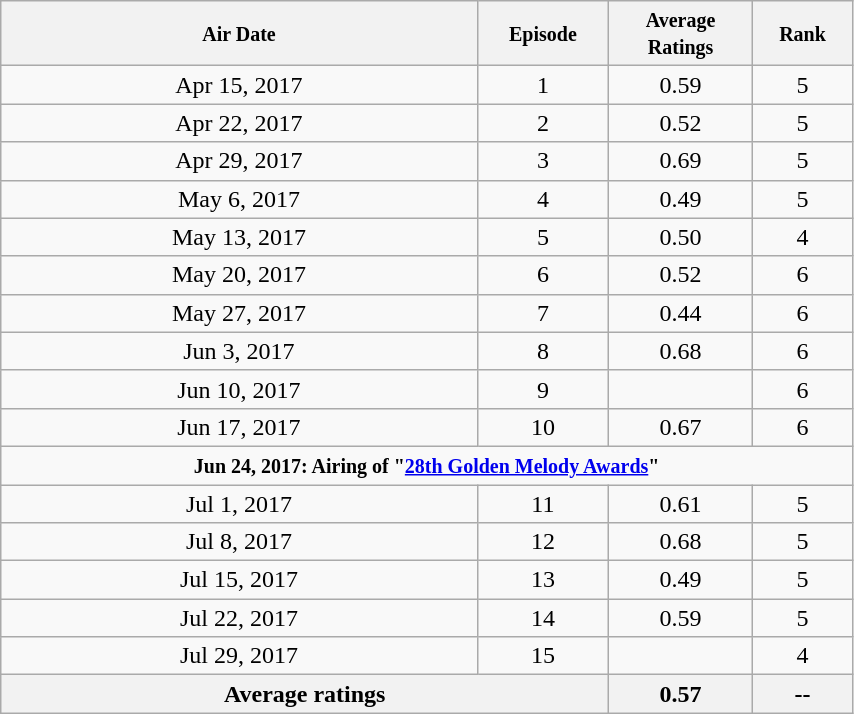<table class="wikitable" style="text-align:center;width:45%;">
<tr>
<th width="25%"><small>Air Date</small></th>
<th width="5%"><small>Episode</small></th>
<th width="6%"><small>Average Ratings</small></th>
<th width="4%"><small>Rank</small></th>
</tr>
<tr>
<td>Apr 15, 2017</td>
<td>1</td>
<td>0.59</td>
<td>5</td>
</tr>
<tr>
<td>Apr 22, 2017</td>
<td>2</td>
<td>0.52</td>
<td>5</td>
</tr>
<tr>
<td>Apr 29, 2017</td>
<td>3</td>
<td>0.69</td>
<td>5</td>
</tr>
<tr>
<td>May 6, 2017</td>
<td>4</td>
<td>0.49</td>
<td>5</td>
</tr>
<tr>
<td>May 13, 2017</td>
<td>5</td>
<td>0.50</td>
<td>4</td>
</tr>
<tr>
<td>May 20, 2017</td>
<td>6</td>
<td>0.52</td>
<td>6</td>
</tr>
<tr>
<td>May 27, 2017</td>
<td>7</td>
<td>0.44</td>
<td>6</td>
</tr>
<tr>
<td>Jun 3, 2017</td>
<td>8</td>
<td>0.68</td>
<td>6</td>
</tr>
<tr>
<td>Jun 10, 2017</td>
<td>9</td>
<td><strong></strong></td>
<td>6</td>
</tr>
<tr>
<td>Jun 17, 2017</td>
<td>10</td>
<td>0.67</td>
<td>6</td>
</tr>
<tr>
<td colspan="4"><strong><small>Jun 24, 2017: Airing of "<a href='#'>28th Golden Melody Awards</a>"</small></strong></td>
</tr>
<tr>
<td>Jul 1, 2017</td>
<td>11</td>
<td>0.61</td>
<td>5</td>
</tr>
<tr>
<td>Jul 8, 2017</td>
<td>12</td>
<td>0.68</td>
<td>5</td>
</tr>
<tr>
<td>Jul 15, 2017</td>
<td>13</td>
<td>0.49</td>
<td>5</td>
</tr>
<tr>
<td>Jul 22, 2017</td>
<td>14</td>
<td>0.59</td>
<td>5</td>
</tr>
<tr>
<td>Jul 29, 2017</td>
<td>15</td>
<td><strong></strong></td>
<td>4</td>
</tr>
<tr>
<th colspan="2"><strong>Average ratings</strong></th>
<th>0.57</th>
<th>--</th>
</tr>
</table>
